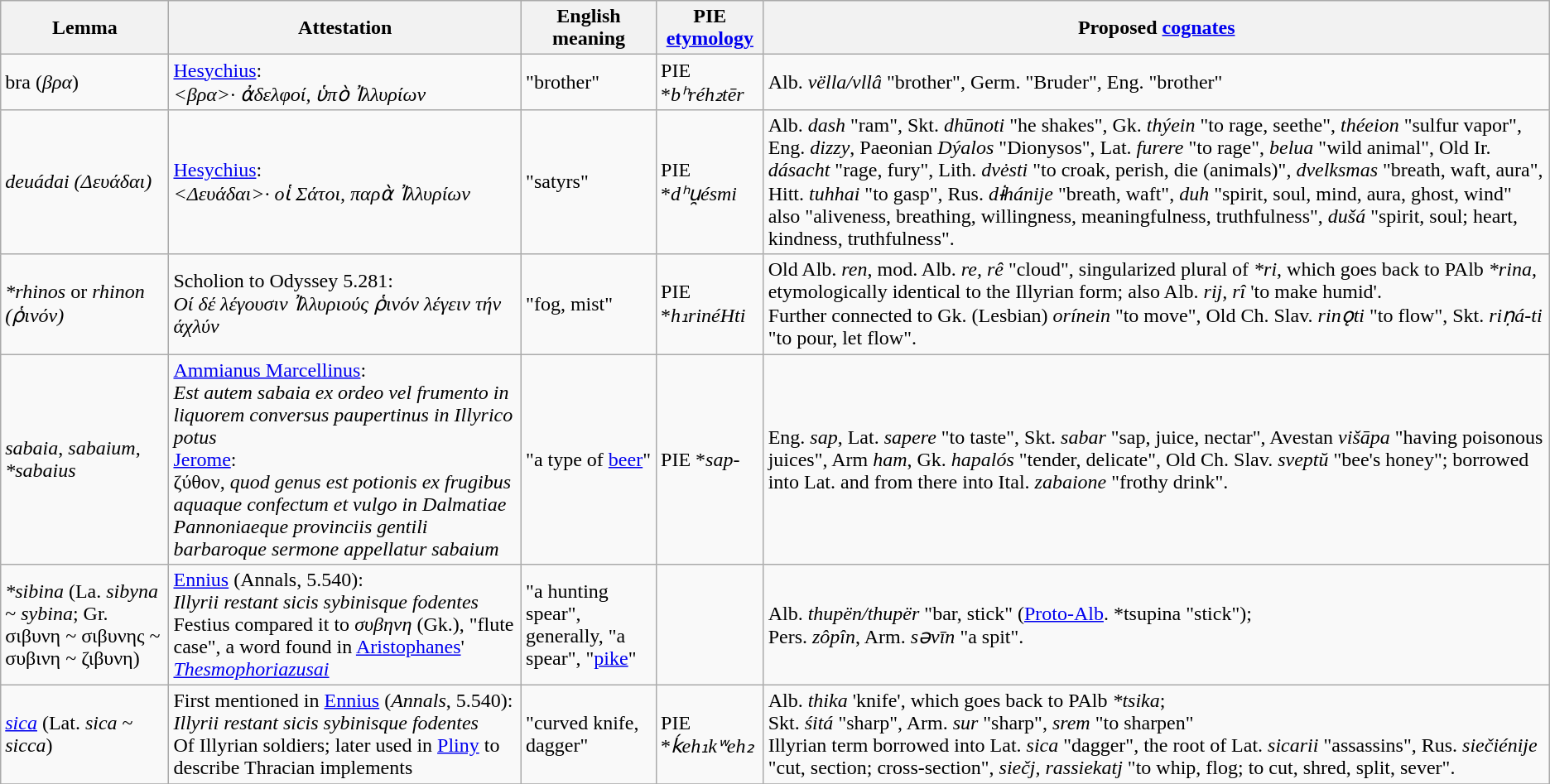<table class="wikitable">
<tr>
<th>Lemma</th>
<th><strong>Attestation</strong></th>
<th><strong>English meaning</strong></th>
<th>PIE <strong><a href='#'>etymology</a></strong></th>
<th>Proposed <strong><a href='#'>cognates</a></strong></th>
</tr>
<tr>
<td>bra (<em>βρα</em>)</td>
<td><a href='#'>Hesychius</a>:<br><em><βρα>· ἀδελφοί, ὑπὸ Ἰλλυρίων</em></td>
<td>"brother"</td>
<td>PIE *<em>bʰréh₂tēr</em></td>
<td>Alb. <em>vëlla/vllâ</em> "brother", Germ. "Bruder", Eng. "brother"</td>
</tr>
<tr>
<td><em>deuádai (Δευάδαι)</em></td>
<td><a href='#'>Hesychius</a>:<br><em><Δευάδαι>· οἱ Σάτοι, παρὰ Ἰλλυρίων</em></td>
<td>"satyrs"</td>
<td>PIE *<em>dʰu̯ésmi</em></td>
<td>Alb. <em>dash</em> "ram", Skt. <em>dhūnoti</em> "he shakes", Gk. <em>thýein</em> "to rage, seethe", <em>théeion</em> "sulfur vapor",  Eng. <em>dizzy</em>, Paeonian <em>Dýalos</em> "Dionysos", Lat. <em>furere</em> "to rage", <em>belua</em> "wild animal", Old Ir. <em>dásacht</em> "rage, fury", Lith. <em>dvėsti</em> "to croak, perish, die (animals)", <em>dvelksmas</em> "breath, waft, aura", Hitt. <em>tuhhai</em> "to gasp", Rus. <em>dɨhánije</em> "breath, waft", <em>duh</em> "spirit, soul, mind, aura, ghost, wind" also "aliveness, breathing, willingness, meaningfulness, truthfulness", <em>dušá</em> "spirit, soul; heart, kindness, truthfulness".</td>
</tr>
<tr>
<td><em>*rhinos</em> or <em>rhinon (ῥινόν)</em></td>
<td>Scholion to Odyssey 5.281:<br><em>Οί δέ λέγουσιν Ἰλλυριούς ῥινόν λέγειν τήν άχλύν</em></td>
<td>"fog, mist"</td>
<td>PIE *<em>h₁rinéHti</em></td>
<td>Old Alb. <em>ren</em>, mod. Alb. <em>re, rê</em> "cloud", singularized plural of <em>*ri</em>, which goes back to PAlb <em>*rina</em>, etymologically identical to the Illyrian form; also Alb. <em>rij, rî</em> 'to make humid'.<br>Further connected to Gk. (Lesbian) <em>orínein</em> "to move", Old Ch. Slav. <em>rinǫti</em> "to flow", Skt. <em>riṇá-ti</em> "to pour, let flow".</td>
</tr>
<tr>
<td><em>sabaia</em>, <em>sabaium</em>, <em>*sabaius</em></td>
<td><a href='#'>Ammianus Marcellinus</a>:<br><em>Est autem sabaia ex ordeo vel frumento in liquorem conversus paupertinus in Illyrico potus</em><br><a href='#'>Jerome</a>:<br>ζύθον, <em>quod genus est potionis ex frugibus aquaque confectum et vulgo in Dalmatiae Pannoniaeque provinciis gentili barbaroque sermone appellatur sabaium</em></td>
<td>"a type of <a href='#'>beer</a>"</td>
<td>PIE *<em>sap-</em></td>
<td>Eng. <em>sap</em>, Lat. <em>sapere</em> "to taste", Skt. <em>sabar</em> "sap, juice, nectar", Avestan <em>višāpa</em> "having poisonous juices", Arm <em>ham</em>, Gk. <em>hapalós</em> "tender, delicate", Old Ch. Slav. <em>sveptŭ</em> "bee's honey"; borrowed into Lat. and from there into Ital. <em>zabaione</em> "frothy drink".</td>
</tr>
<tr>
<td><em>*sibina</em> (La. <em>sibyna</em> ~ <em>sybina</em>; Gr. σιβυνη ~ σιβυνης ~ συβινη ~ ζιβυνη)</td>
<td><a href='#'>Ennius</a> (Annals, 5.540):<br><em>Illyrii restant sicis sybinisque fodentes</em><br>Festius compared it to <em>συβηνη</em> (Gk.), "flute case", a word found in <a href='#'>Aristophanes</a>' <em><a href='#'>Thesmophoriazusai</a></em></td>
<td>"a hunting spear", generally, "a spear", "<a href='#'>pike</a>"</td>
<td></td>
<td>Alb. <em>thupën/thupër</em> "bar, stick" (<a href='#'>Proto-Alb</a>. *tsupina "stick");<br>Pers. <em>zôpîn</em>, Arm. <em>səvīn</em> "a spit".</td>
</tr>
<tr>
<td><em><a href='#'>sica</a></em> (Lat. <em>sica</em> ~ <em>sicca</em>)</td>
<td>First mentioned in <a href='#'>Ennius</a> (<em>Annals</em>, 5.540):<br><em>Illyrii restant sicis sybinisque fodentes</em><br>Of Illyrian soldiers; later used in <a href='#'>Pliny</a> to describe Thracian implements</td>
<td>"curved knife, dagger"</td>
<td>PIE *<em>ḱeh₁kʷeh₂</em></td>
<td>Alb. <em>thika</em> 'knife', which goes back to PAlb <em>*tsika</em>;<br>Skt. <em>śitá</em> "sharp", Arm. <em>sur</em> "sharp", <em>srem</em> "to sharpen"<br>Illyrian term borrowed into Lat. <em>sica</em> "dagger", the root of Lat. <em>sicarii</em> "assassins", Rus. <em>siečiénije</em> "cut, section; cross-section", <em>siečj, rassiekatj</em> "to whip, flog; to cut, shred, split, sever".</td>
</tr>
<tr>
</tr>
</table>
